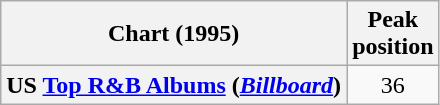<table class="wikitable sortable plainrowheaders" style="text-align:center">
<tr>
<th scope="col">Chart (1995)</th>
<th scope="col">Peak<br>position</th>
</tr>
<tr>
<th scope="row">US <a href='#'>Top R&B Albums</a> (<em><a href='#'>Billboard</a></em>)</th>
<td>36</td>
</tr>
</table>
